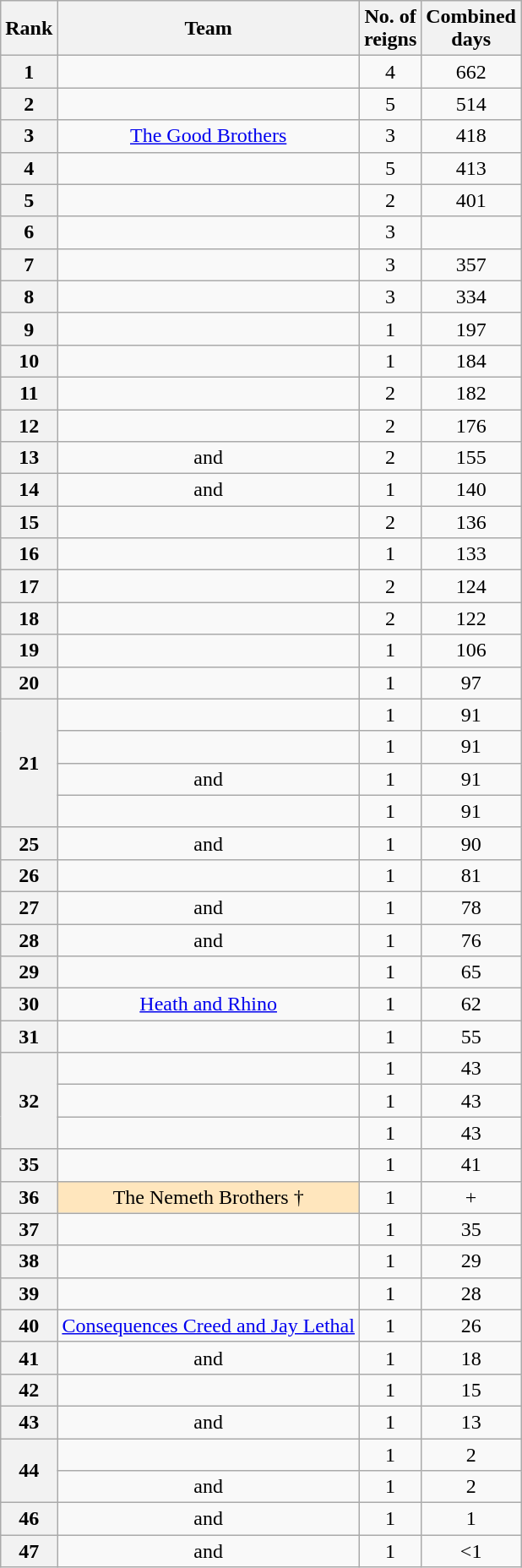<table class="wikitable sortable" style="text-align: center">
<tr>
<th>Rank</th>
<th>Team</th>
<th>No. of<br>reigns</th>
<th>Combined<br>days</th>
</tr>
<tr>
<th>1</th>
<td><br></td>
<td>4</td>
<td>662</td>
</tr>
<tr>
<th>2</th>
<td><br></td>
<td>5</td>
<td>514</td>
</tr>
<tr>
<th>3</th>
<td><a href='#'>The Good Brothers</a><br></td>
<td>3</td>
<td>418</td>
</tr>
<tr>
<th>4</th>
<td><br></td>
<td>5</td>
<td>413</td>
</tr>
<tr>
<th>5</th>
<td> <br></td>
<td>2</td>
<td>401</td>
</tr>
<tr>
<th>6</th>
<td> <br></td>
<td>3</td>
<td></td>
</tr>
<tr>
<th>7</th>
<td><br></td>
<td>3</td>
<td>357</td>
</tr>
<tr>
<th>8</th>
<td> <br></td>
<td>3</td>
<td>334</td>
</tr>
<tr>
<th>9</th>
<td><br></td>
<td>1</td>
<td>197</td>
</tr>
<tr>
<th>10</th>
<td><br></td>
<td>1</td>
<td>184</td>
</tr>
<tr>
<th>11</th>
<td><br></td>
<td>2</td>
<td>182</td>
</tr>
<tr>
<th>12</th>
<td><br></td>
<td>2</td>
<td>176</td>
</tr>
<tr>
<th>13</th>
<td> and </td>
<td>2</td>
<td>155</td>
</tr>
<tr>
<th>14</th>
<td> and </td>
<td>1</td>
<td>140</td>
</tr>
<tr>
<th>15</th>
<td><br></td>
<td>2</td>
<td>136</td>
</tr>
<tr>
<th>16</th>
<td><br></td>
<td>1</td>
<td>133</td>
</tr>
<tr>
<th>17</th>
<td><br></td>
<td>2</td>
<td>124</td>
</tr>
<tr>
<th>18</th>
<td><br></td>
<td>2</td>
<td>122</td>
</tr>
<tr>
<th>19</th>
<td><br></td>
<td>1</td>
<td>106</td>
</tr>
<tr>
<th>20</th>
<td><br></td>
<td>1</td>
<td>97</td>
</tr>
<tr>
<th rowspan=4>21</th>
<td><br></td>
<td>1</td>
<td>91</td>
</tr>
<tr>
<td><br></td>
<td>1</td>
<td>91</td>
</tr>
<tr>
<td> and </td>
<td>1</td>
<td>91</td>
</tr>
<tr>
<td><br></td>
<td>1</td>
<td>91</td>
</tr>
<tr>
<th>25</th>
<td> and </td>
<td>1</td>
<td>90</td>
</tr>
<tr>
<th>26</th>
<td><br></td>
<td>1</td>
<td>81</td>
</tr>
<tr>
<th>27</th>
<td> and </td>
<td>1</td>
<td>78</td>
</tr>
<tr>
<th>28</th>
<td> and </td>
<td>1</td>
<td>76</td>
</tr>
<tr>
<th>29</th>
<td><br></td>
<td>1</td>
<td>65</td>
</tr>
<tr>
<th>30</th>
<td><a href='#'>Heath and Rhino</a></td>
<td>1</td>
<td>62</td>
</tr>
<tr>
<th>31</th>
<td> <br></td>
<td>1</td>
<td>55</td>
</tr>
<tr>
<th rowspan=3>32</th>
<td><br></td>
<td>1</td>
<td>43</td>
</tr>
<tr>
<td><br></td>
<td>1</td>
<td>43</td>
</tr>
<tr>
<td><br></td>
<td>1</td>
<td>43</td>
</tr>
<tr>
<th>35</th>
<td><br></td>
<td>1</td>
<td>41</td>
</tr>
<tr>
<th>36</th>
<td style="background-color:#ffe6bd">The Nemeth Brothers †<br></td>
<td>1</td>
<td>+</td>
</tr>
<tr>
<th>37</th>
<td><br></td>
<td>1</td>
<td>35</td>
</tr>
<tr>
<th>38</th>
<td></td>
<td>1</td>
<td>29</td>
</tr>
<tr>
<th>39</th>
<td></td>
<td>1</td>
<td>28</td>
</tr>
<tr>
<th>40</th>
<td><a href='#'>Consequences Creed and Jay Lethal</a></td>
<td>1</td>
<td>26</td>
</tr>
<tr>
<th>41</th>
<td> and </td>
<td>1</td>
<td>18</td>
</tr>
<tr>
<th>42</th>
<td></td>
<td>1</td>
<td>15</td>
</tr>
<tr>
<th>43</th>
<td> and </td>
<td>1</td>
<td>13</td>
</tr>
<tr>
<th rowspan=2>44</th>
<td><br></td>
<td>1</td>
<td>2</td>
</tr>
<tr>
<td> and </td>
<td>1</td>
<td>2</td>
</tr>
<tr>
<th>46</th>
<td> and </td>
<td>1</td>
<td>1</td>
</tr>
<tr>
<th>47</th>
<td> and </td>
<td>1</td>
<td><1</td>
</tr>
</table>
